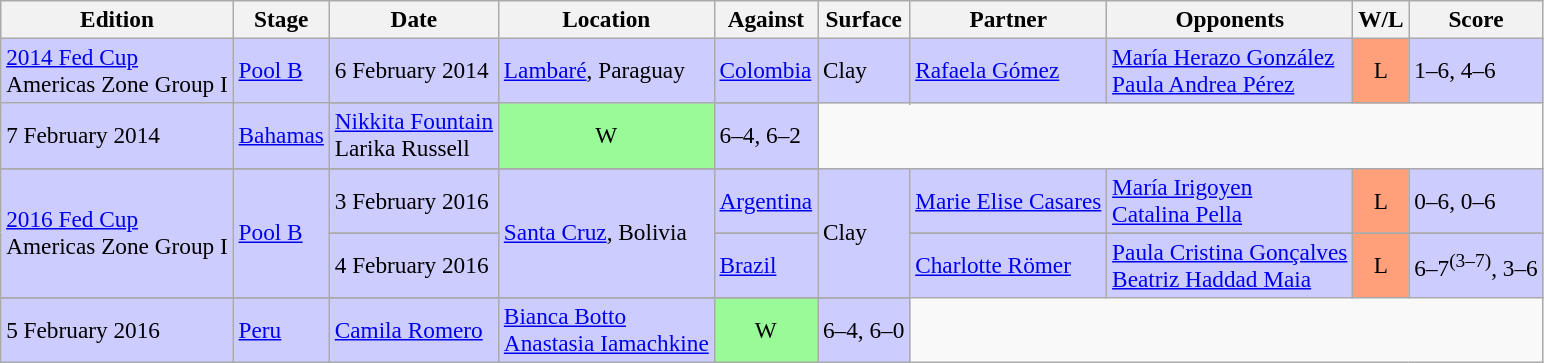<table class=wikitable style=font-size:97%>
<tr>
<th>Edition</th>
<th>Stage</th>
<th>Date</th>
<th>Location</th>
<th>Against</th>
<th>Surface</th>
<th>Partner</th>
<th>Opponents</th>
<th>W/L</th>
<th>Score</th>
</tr>
<tr style="background:#CCCCFF;">
<td rowspan=2><a href='#'>2014 Fed Cup</a> <br> Americas Zone Group I</td>
<td rowspan=2><a href='#'>Pool B</a></td>
<td>6 February 2014</td>
<td rowspan=2><a href='#'>Lambaré</a>, Paraguay</td>
<td> <a href='#'>Colombia</a></td>
<td rowspan=2>Clay</td>
<td rowspan=2><a href='#'>Rafaela Gómez</a></td>
<td><a href='#'>María Herazo González</a> <br> <a href='#'>Paula Andrea Pérez</a></td>
<td style="text-align:center; background:#ffa07a;">L</td>
<td>1–6, 4–6</td>
</tr>
<tr>
</tr>
<tr style="background:#CCCCFF;">
<td>7 February 2014</td>
<td> <a href='#'>Bahamas</a></td>
<td><a href='#'>Nikkita Fountain</a> <br> Larika Russell</td>
<td style="text-align:center; background:#98fb98;">W</td>
<td>6–4, 6–2</td>
</tr>
<tr>
</tr>
<tr style="background:#CCCCFF;">
<td rowspan=3><a href='#'>2016 Fed Cup</a> <br> Americas Zone Group I</td>
<td rowspan=3><a href='#'>Pool B</a></td>
<td>3 February 2016</td>
<td rowspan=3><a href='#'>Santa Cruz</a>, Bolivia</td>
<td> <a href='#'>Argentina</a></td>
<td rowspan=3>Clay</td>
<td><a href='#'>Marie Elise Casares</a></td>
<td><a href='#'>María Irigoyen</a> <br> <a href='#'>Catalina Pella</a></td>
<td style="text-align:center; background:#ffa07a;">L</td>
<td>0–6, 0–6</td>
</tr>
<tr>
</tr>
<tr style="background:#CCCCFF;">
<td>4 February 2016</td>
<td> <a href='#'>Brazil</a></td>
<td><a href='#'>Charlotte Römer</a></td>
<td><a href='#'>Paula Cristina Gonçalves</a> <br> <a href='#'>Beatriz Haddad Maia</a></td>
<td style="text-align:center; background:#ffa07a;">L</td>
<td>6–7<sup>(3–7)</sup>, 3–6</td>
</tr>
<tr>
</tr>
<tr style="background:#CCCCFF;">
<td>5 February 2016</td>
<td> <a href='#'>Peru</a></td>
<td><a href='#'>Camila Romero</a></td>
<td><a href='#'>Bianca Botto</a> <br> <a href='#'>Anastasia Iamachkine</a></td>
<td style="text-align:center; background:#98fb98;">W</td>
<td>6–4, 6–0</td>
</tr>
</table>
